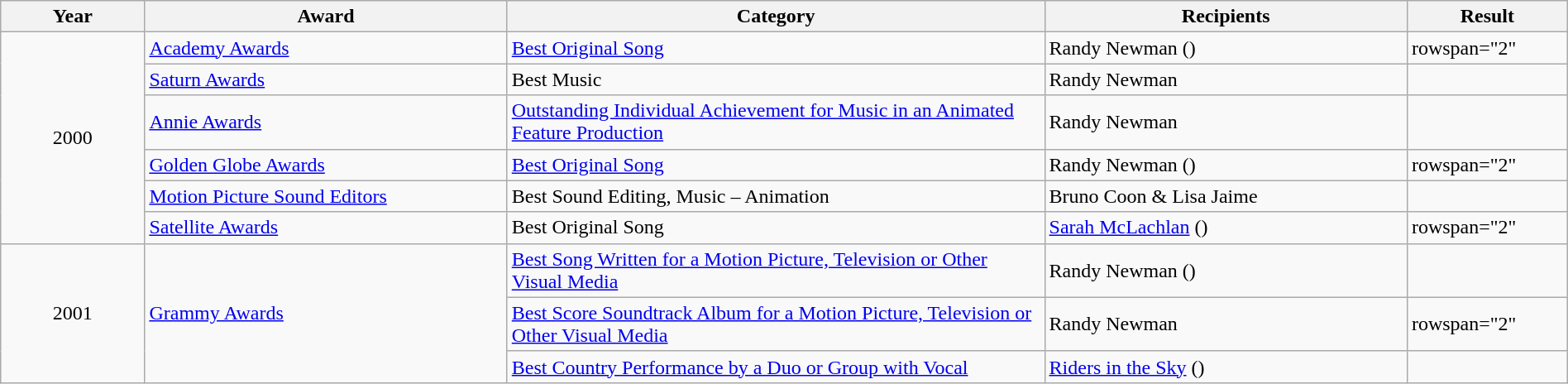<table class="wikitable sortable" style="width:100%;">
<tr>
<th style="width:075px;"><strong>Year</strong></th>
<th style="width:200px;"><strong>Award</strong></th>
<th style="width:300px;"><strong>Category</strong></th>
<th style="width:200px;"><strong>Recipients</strong></th>
<th width="80"><strong>Result</strong></th>
</tr>
<tr>
<td rowspan="6" align="center">2000</td>
<td><a href='#'>Academy Awards</a></td>
<td><a href='#'>Best Original Song</a></td>
<td>Randy Newman ()</td>
<td>rowspan="2" </td>
</tr>
<tr>
<td><a href='#'>Saturn Awards</a></td>
<td>Best Music</td>
<td>Randy Newman</td>
</tr>
<tr>
<td><a href='#'>Annie Awards</a></td>
<td><a href='#'>Outstanding Individual Achievement for Music in an Animated Feature Production</a></td>
<td>Randy Newman</td>
<td></td>
</tr>
<tr>
<td><a href='#'>Golden Globe Awards</a></td>
<td><a href='#'>Best Original Song</a></td>
<td>Randy Newman ()</td>
<td>rowspan="2" </td>
</tr>
<tr>
<td><a href='#'>Motion Picture Sound Editors</a></td>
<td>Best Sound Editing, Music – Animation</td>
<td>Bruno Coon & Lisa Jaime</td>
</tr>
<tr>
<td><a href='#'>Satellite Awards</a></td>
<td>Best Original Song</td>
<td><a href='#'>Sarah McLachlan</a> ()</td>
<td>rowspan="2" </td>
</tr>
<tr>
<td rowspan="3" align="center">2001</td>
<td rowspan="3"><a href='#'>Grammy Awards</a></td>
<td><a href='#'>Best Song Written for a Motion Picture, Television or Other Visual Media</a></td>
<td>Randy Newman ()</td>
</tr>
<tr>
<td><a href='#'>Best Score Soundtrack Album for a Motion Picture, Television or Other Visual Media</a></td>
<td>Randy Newman</td>
<td>rowspan="2" </td>
</tr>
<tr>
<td><a href='#'>Best Country Performance by a Duo or Group with Vocal</a></td>
<td><a href='#'>Riders in the Sky</a> ()</td>
</tr>
</table>
